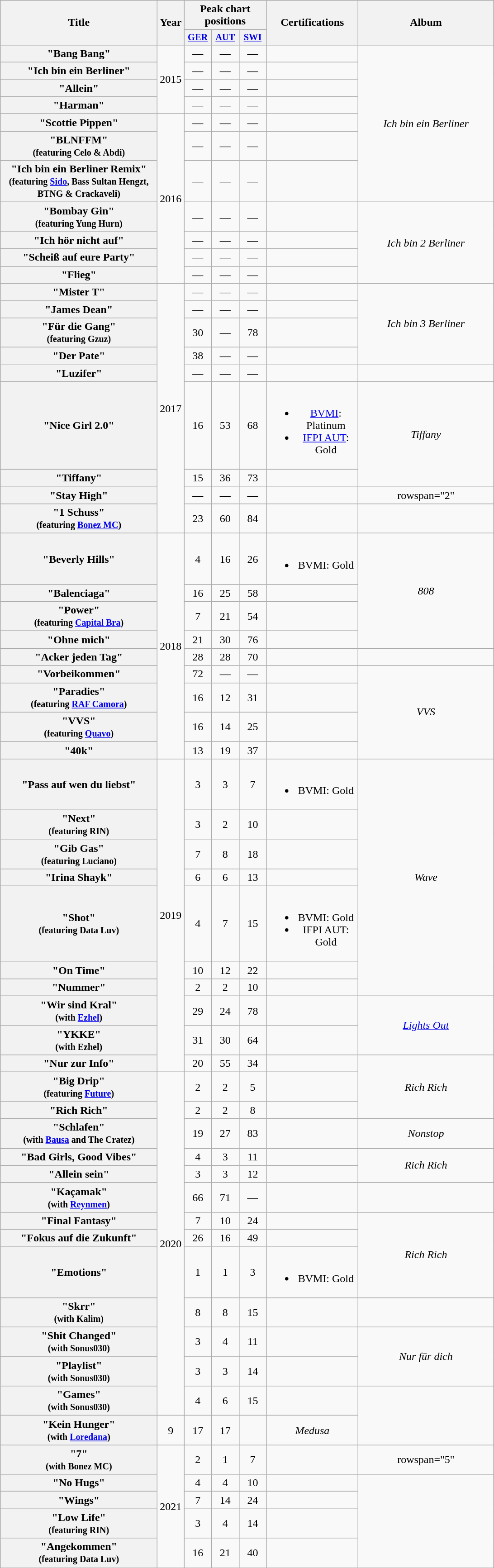<table class="wikitable plainrowheaders" style="text-align:center;">
<tr>
<th scope="col" rowspan="2" style="width:14em;">Title</th>
<th scope="col" rowspan="2" style="width:1em;">Year</th>
<th scope="col" colspan="3">Peak chart positions</th>
<th scope="col" rowspan="2" style="width:8em;">Certifications</th>
<th scope="col" rowspan="2" style="width:12em;">Album</th>
</tr>
<tr>
<th style="width:2.5em; font-size:85%"><a href='#'>GER</a><br></th>
<th style="width:2.5em; font-size:85%"><a href='#'>AUT</a><br></th>
<th style="width:2.5em; font-size:85%"><a href='#'>SWI</a><br></th>
</tr>
<tr>
<th scope="row">"Bang Bang"</th>
<td rowspan="4">2015</td>
<td>—</td>
<td>—</td>
<td>—</td>
<td></td>
<td rowspan="7"><em>Ich bin ein Berliner</em></td>
</tr>
<tr>
<th scope="row">"Ich bin ein Berliner"</th>
<td>—</td>
<td>—</td>
<td>—</td>
<td></td>
</tr>
<tr>
<th scope="row">"Allein"</th>
<td>—</td>
<td>—</td>
<td>—</td>
<td></td>
</tr>
<tr>
<th scope="row">"Harman"</th>
<td>—</td>
<td>—</td>
<td>—</td>
<td></td>
</tr>
<tr>
<th scope="row">"Scottie Pippen"</th>
<td rowspan="7">2016</td>
<td>—</td>
<td>—</td>
<td>—</td>
<td></td>
</tr>
<tr>
<th scope="row">"BLNFFM"<br><small>(featuring Celo & Abdi)</small></th>
<td>—</td>
<td>—</td>
<td>—</td>
<td></td>
</tr>
<tr>
<th scope="row">"Ich bin ein Berliner Remix"<br><small>(featuring <a href='#'>Sido</a>, Bass Sultan Hengzt, BTNG & Crackaveli)</small></th>
<td>—</td>
<td>—</td>
<td>—</td>
<td></td>
</tr>
<tr>
<th scope="row">"Bombay Gin"<br><small>(featuring Yung Hurn)</small></th>
<td>—</td>
<td>—</td>
<td>—</td>
<td></td>
<td rowspan="4"><em>Ich bin 2 Berliner</em></td>
</tr>
<tr>
<th scope="row">"Ich hör nicht auf"</th>
<td>—</td>
<td>—</td>
<td>—</td>
<td></td>
</tr>
<tr>
<th scope="row">"Scheiß auf eure Party"</th>
<td>—</td>
<td>—</td>
<td>—</td>
<td></td>
</tr>
<tr>
<th scope="row">"Flieg"</th>
<td>—</td>
<td>—</td>
<td>—</td>
<td></td>
</tr>
<tr>
<th scope="row">"Mister T"</th>
<td rowspan="9">2017</td>
<td>—</td>
<td>—</td>
<td>—</td>
<td></td>
<td rowspan="4"><em>Ich bin 3 Berliner</em></td>
</tr>
<tr>
<th scope="row">"James Dean"</th>
<td>—</td>
<td>—</td>
<td>—</td>
<td></td>
</tr>
<tr>
<th scope="row">"Für die Gang"<br><small>(featuring Gzuz)</small></th>
<td>30</td>
<td>—</td>
<td>78</td>
<td></td>
</tr>
<tr>
<th scope="row">"Der Pate"</th>
<td>38</td>
<td>—</td>
<td>—</td>
<td></td>
</tr>
<tr>
<th scope="row">"Luzifer"</th>
<td>—</td>
<td>—</td>
<td>—</td>
<td></td>
<td></td>
</tr>
<tr>
<th scope="row">"Nice Girl 2.0"</th>
<td>16</td>
<td>53</td>
<td>68</td>
<td><br><ul><li><a href='#'>BVMI</a>: Platinum</li><li><a href='#'>IFPI AUT</a>: Gold</li></ul></td>
<td rowspan="2"><em>Tiffany</em></td>
</tr>
<tr>
<th scope="row">"Tiffany"</th>
<td>15</td>
<td>36</td>
<td>73</td>
<td></td>
</tr>
<tr>
<th scope="row">"Stay High"</th>
<td>—</td>
<td>—</td>
<td>—</td>
<td></td>
<td>rowspan="2" </td>
</tr>
<tr>
<th scope="row">"1 Schuss"<br><small>(featuring <a href='#'>Bonez MC</a>)</small></th>
<td>23</td>
<td>60</td>
<td>84</td>
<td></td>
</tr>
<tr>
<th scope="row">"Beverly Hills"</th>
<td rowspan="9">2018</td>
<td>4</td>
<td>16</td>
<td>26</td>
<td><br><ul><li>BVMI: Gold</li></ul></td>
<td rowspan="4"><em>808</em></td>
</tr>
<tr>
<th scope="row">"Balenciaga"</th>
<td>16</td>
<td>25</td>
<td>58</td>
<td></td>
</tr>
<tr>
<th scope="row">"Power"<br><small>(featuring <a href='#'>Capital Bra</a>)</small></th>
<td>7</td>
<td>21</td>
<td>54</td>
<td></td>
</tr>
<tr>
<th scope="row">"Ohne mich"</th>
<td>21</td>
<td>30</td>
<td>76</td>
<td></td>
</tr>
<tr>
<th scope="row">"Acker jeden Tag"</th>
<td>28</td>
<td>28</td>
<td>70</td>
<td></td>
<td></td>
</tr>
<tr>
<th scope="row">"Vorbeikommen"</th>
<td>72</td>
<td>—</td>
<td>—</td>
<td></td>
<td rowspan="4"><em>VVS</em></td>
</tr>
<tr>
<th scope="row">"Paradies"<br><small>(featuring <a href='#'>RAF Camora</a>)</small></th>
<td>16</td>
<td>12</td>
<td>31</td>
<td></td>
</tr>
<tr>
<th scope="row">"VVS"<br><small>(featuring <a href='#'>Quavo</a>)</small></th>
<td>16</td>
<td>14</td>
<td>25</td>
<td></td>
</tr>
<tr>
<th scope="row">"40k"</th>
<td>13</td>
<td>19</td>
<td>37</td>
<td></td>
</tr>
<tr>
<th scope="row">"Pass auf wen du liebst"</th>
<td rowspan="10">2019</td>
<td>3</td>
<td>3</td>
<td>7</td>
<td><br><ul><li>BVMI: Gold</li></ul></td>
<td rowspan="7"><em>Wave</em></td>
</tr>
<tr>
<th scope="row">"Next"<br><small>(featuring RIN)</small></th>
<td>3</td>
<td>2</td>
<td>10</td>
<td></td>
</tr>
<tr>
<th scope="row">"Gib Gas"<br><small>(featuring Luciano)</small></th>
<td>7</td>
<td>8</td>
<td>18</td>
<td></td>
</tr>
<tr>
<th scope="row">"Irina Shayk"</th>
<td>6</td>
<td>6</td>
<td>13</td>
<td></td>
</tr>
<tr>
<th scope="row">"Shot"<br><small>(featuring Data Luv)</small></th>
<td>4</td>
<td>7</td>
<td>15</td>
<td><br><ul><li>BVMI: Gold</li><li>IFPI AUT: Gold</li></ul></td>
</tr>
<tr>
<th scope="row">"On Time"</th>
<td>10</td>
<td>12</td>
<td>22</td>
<td></td>
</tr>
<tr>
<th scope="row">"Nummer"</th>
<td>2</td>
<td>2</td>
<td>10</td>
<td></td>
</tr>
<tr>
<th scope="row">"Wir sind Kral"<br><small>(with <a href='#'>Ezhel</a>)</small></th>
<td>29</td>
<td>24</td>
<td>78</td>
<td></td>
<td rowspan="2"><em><a href='#'>Lights Out</a></em></td>
</tr>
<tr>
<th scope="row">"YKKE"<br><small>(with Ezhel)</small></th>
<td>31</td>
<td>30</td>
<td>64</td>
<td></td>
</tr>
<tr>
<th scope="row">"Nur zur Info"</th>
<td>20</td>
<td>55</td>
<td>34</td>
<td></td>
<td rowspan="3"><em>Rich Rich</em></td>
</tr>
<tr>
<th scope="row">"Big Drip"<br><small>(featuring <a href='#'>Future</a>)</small></th>
<td rowspan="14">2020</td>
<td>2</td>
<td>2</td>
<td>5</td>
<td></td>
</tr>
<tr>
<th scope="row">"Rich Rich"</th>
<td>2</td>
<td>2</td>
<td>8</td>
<td></td>
</tr>
<tr>
<th scope="row">"Schlafen"<br><small>(with <a href='#'>Bausa</a> and The Cratez)</small></th>
<td>19</td>
<td>27</td>
<td>83</td>
<td></td>
<td><em>Nonstop</em></td>
</tr>
<tr>
<th scope="row">"Bad Girls, Good Vibes"</th>
<td>4</td>
<td>3</td>
<td>11</td>
<td></td>
<td rowspan="2"><em>Rich Rich</em></td>
</tr>
<tr>
<th scope="row">"Allein sein"</th>
<td>3</td>
<td>3</td>
<td>12</td>
<td></td>
</tr>
<tr>
<th scope="row">"Kaçamak"<br><small>(with <a href='#'>Reynmen</a>)</small></th>
<td>66</td>
<td>71</td>
<td>—</td>
<td></td>
<td></td>
</tr>
<tr>
<th scope="row">"Final Fantasy"</th>
<td>7</td>
<td>10</td>
<td>24</td>
<td></td>
<td rowspan="3"><em>Rich Rich</em></td>
</tr>
<tr>
<th scope="row">"Fokus auf die Zukunft"</th>
<td>26</td>
<td>16</td>
<td>49</td>
<td></td>
</tr>
<tr>
<th scope="row">"Emotions"</th>
<td>1</td>
<td>1</td>
<td>3</td>
<td><br><ul><li>BVMI: Gold</li></ul></td>
</tr>
<tr>
<th scope="row">"Skrr"<br><small>(with Kalim)</small></th>
<td>8</td>
<td>8</td>
<td>15</td>
<td></td>
<td></td>
</tr>
<tr>
<th scope="row">"Shit Changed"<br><small>(with Sonus030)</small></th>
<td>3</td>
<td>4</td>
<td>11</td>
<td></td>
<td rowspan="3"><em>Nur für dich</em></td>
</tr>
<tr>
</tr>
<tr>
<th scope="row">"Playlist"<br><small>(with Sonus030)</small></th>
<td>3</td>
<td>3</td>
<td>14</td>
<td></td>
</tr>
<tr>
<th scope="row">"Games"<br><small>(with Sonus030)</small></th>
<td>4</td>
<td>6</td>
<td>15</td>
<td></td>
</tr>
<tr>
<th scope="row">"Kein Hunger"<br><small>(with <a href='#'>Loredana</a>)</small></th>
<td>9</td>
<td>17</td>
<td>17</td>
<td></td>
<td><em>Medusa</em></td>
</tr>
<tr>
<th scope="row">"7"<br><small>(with Bonez MC)</small></th>
<td rowspan="5">2021</td>
<td>2</td>
<td>1</td>
<td>7</td>
<td></td>
<td>rowspan="5" </td>
</tr>
<tr>
<th scope="row">"No Hugs"</th>
<td>4</td>
<td>4</td>
<td>10</td>
<td></td>
</tr>
<tr>
<th scope="row">"Wings"</th>
<td>7</td>
<td>14</td>
<td>24</td>
<td></td>
</tr>
<tr>
<th scope="row">"Low Life"<br><small>(featuring RIN)</small></th>
<td>3</td>
<td>4</td>
<td>14</td>
<td></td>
</tr>
<tr>
<th scope="row">"Angekommen"<br><small>(featuring Data Luv)</small></th>
<td>16</td>
<td>21</td>
<td>40</td>
<td></td>
</tr>
</table>
